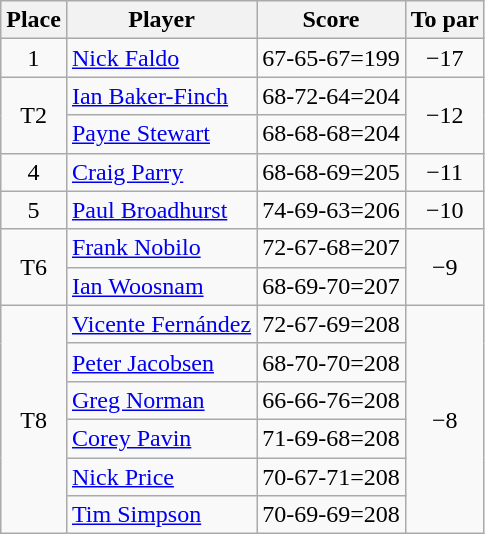<table class="wikitable">
<tr>
<th>Place</th>
<th>Player</th>
<th>Score</th>
<th>To par</th>
</tr>
<tr>
<td align=center>1</td>
<td> <a href='#'>Nick Faldo</a></td>
<td align=center>67-65-67=199</td>
<td align=center>−17</td>
</tr>
<tr>
<td rowspan="2" align=center>T2</td>
<td> <a href='#'>Ian Baker-Finch</a></td>
<td align=center>68-72-64=204</td>
<td rowspan="2" align=center>−12</td>
</tr>
<tr>
<td> <a href='#'>Payne Stewart</a></td>
<td align=center>68-68-68=204</td>
</tr>
<tr>
<td align=center>4</td>
<td> <a href='#'>Craig Parry</a></td>
<td align=center>68-68-69=205</td>
<td align=center>−11</td>
</tr>
<tr>
<td align=center>5</td>
<td> <a href='#'>Paul Broadhurst</a></td>
<td align=center>74-69-63=206</td>
<td align=center>−10</td>
</tr>
<tr>
<td rowspan="2" align=center>T6</td>
<td> <a href='#'>Frank Nobilo</a></td>
<td align=center>72-67-68=207</td>
<td rowspan="2" align=center>−9</td>
</tr>
<tr>
<td> <a href='#'>Ian Woosnam</a></td>
<td>68-69-70=207</td>
</tr>
<tr>
<td rowspan="6" align=center>T8</td>
<td> <a href='#'>Vicente Fernández</a></td>
<td align=center>72-67-69=208</td>
<td rowspan="6" align=center>−8</td>
</tr>
<tr>
<td> <a href='#'>Peter Jacobsen</a></td>
<td align=center>68-70-70=208</td>
</tr>
<tr>
<td> <a href='#'>Greg Norman</a></td>
<td align=center>66-66-76=208</td>
</tr>
<tr>
<td> <a href='#'>Corey Pavin</a></td>
<td align=center>71-69-68=208</td>
</tr>
<tr>
<td> <a href='#'>Nick Price</a></td>
<td align=center>70-67-71=208</td>
</tr>
<tr>
<td> <a href='#'>Tim Simpson</a></td>
<td align=center>70-69-69=208</td>
</tr>
</table>
